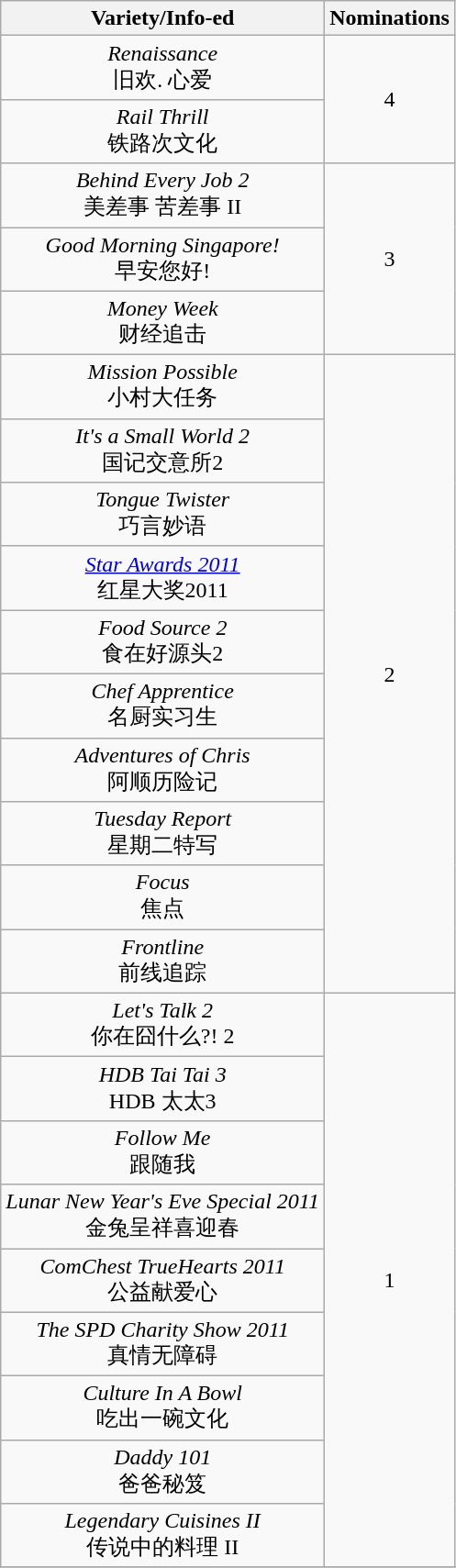<table class="wikitable" style="text-align: center">
<tr>
<th>Variety/Info-ed</th>
<th>Nominations</th>
</tr>
<tr>
<td><em>Renaissance</em><br>旧欢. 心爱</td>
<td rowspan=2>4</td>
</tr>
<tr>
<td><em>Rail Thrill</em><br>铁路次文化</td>
</tr>
<tr>
<td><em>Behind Every Job 2</em><br>美差事 苦差事 II</td>
<td rowspan=3>3</td>
</tr>
<tr>
<td><em>Good Morning Singapore!</em><br>早安您好!</td>
</tr>
<tr>
<td><em>Money Week</em><br>财经追击</td>
</tr>
<tr>
<td><em>Mission Possible</em><br>小村大任务</td>
<td rowspan=10>2</td>
</tr>
<tr>
<td><em>It's a Small World 2</em><br>国记交意所2</td>
</tr>
<tr>
<td><em>Tongue Twister</em><br>巧言妙语</td>
</tr>
<tr>
<td><em><a href='#'>Star Awards 2011</a></em><br>红星大奖2011</td>
</tr>
<tr>
<td><em>Food Source 2</em><br>食在好源头2</td>
</tr>
<tr>
<td><em>Chef Apprentice</em><br>名厨实习生</td>
</tr>
<tr>
<td><em>Adventures of Chris</em><br>阿顺历险记</td>
</tr>
<tr>
<td><em>Tuesday Report</em><br>星期二特写</td>
</tr>
<tr>
<td><em>Focus</em><br>焦点</td>
</tr>
<tr>
<td><em>Frontline</em><br>前线追踪</td>
</tr>
<tr>
<td><em>Let's Talk 2</em><br>你在囧什么?! 2</td>
<td rowspan=9>1</td>
</tr>
<tr>
<td><em>HDB Tai Tai 3</em><br>HDB 太太3</td>
</tr>
<tr>
<td><em>Follow Me</em><br>跟随我</td>
</tr>
<tr>
<td><em>Lunar New Year's Eve Special 2011</em><br>金兔呈祥喜迎春</td>
</tr>
<tr>
<td><em>ComChest TrueHearts 2011</em><br>公益献爱心</td>
</tr>
<tr>
<td><em>The SPD Charity Show 2011</em><br>真情无障碍</td>
</tr>
<tr>
<td><em>Culture In A Bowl</em><br>吃出一碗文化</td>
</tr>
<tr>
<td><em>Daddy 101</em><br>爸爸秘笈</td>
</tr>
<tr>
<td><em>Legendary Cuisines II</em><br>传说中的料理 II</td>
</tr>
<tr>
</tr>
</table>
